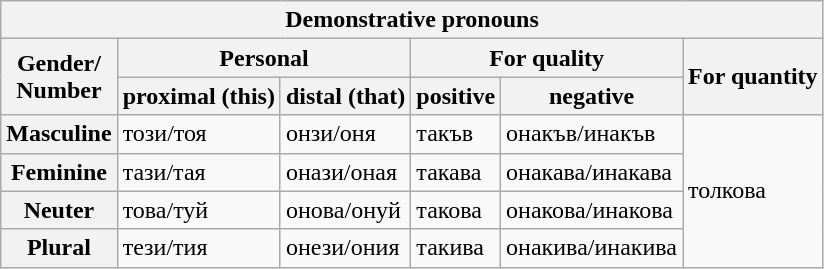<table class="wikitable">
<tr>
<th colspan="6">Demonstrative pronouns</th>
</tr>
<tr>
<th rowspan="2">Gender/<br>Number</th>
<th colspan="2">Personal</th>
<th colspan="2">For quality</th>
<th rowspan="2">For quantity</th>
</tr>
<tr>
<th>proximal (this)</th>
<th>distal (that)</th>
<th>positive</th>
<th>negative</th>
</tr>
<tr>
<th>Masculine</th>
<td>този/тоя</td>
<td>онзи/оня</td>
<td>такъв</td>
<td>онакъв/инакъв</td>
<td rowspan="4">толкова</td>
</tr>
<tr>
<th>Feminine</th>
<td>тази/тая</td>
<td>онази/оная</td>
<td>такава</td>
<td>онакава/инакава</td>
</tr>
<tr>
<th>Neuter</th>
<td>това/туй</td>
<td>онова/онуй</td>
<td>такова</td>
<td>онакова/инакова</td>
</tr>
<tr>
<th>Plural</th>
<td>тези/тия</td>
<td>онези/ония</td>
<td>такива</td>
<td>онакива/инакива</td>
</tr>
</table>
